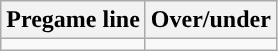<table class="wikitable">
<tr align="center">
<th>Pregame line</th>
<th>Over/under</th>
</tr>
<tr align="center">
<td></td>
<td></td>
</tr>
</table>
